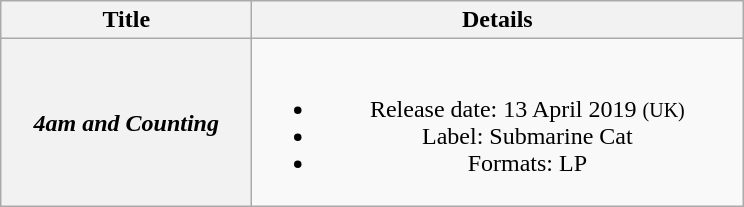<table class="wikitable plainrowheaders" style="text-align:center">
<tr>
<th scope="col" style="width:10em">Title</th>
<th scope="col" style="width:20em">Details</th>
</tr>
<tr>
<th scope="row"><em>4am and Counting</em></th>
<td><br><ul><li>Release date: 13 April 2019 <small>(UK)</small></li><li>Label: Submarine Cat</li><li>Formats: LP</li></ul></td>
</tr>
</table>
